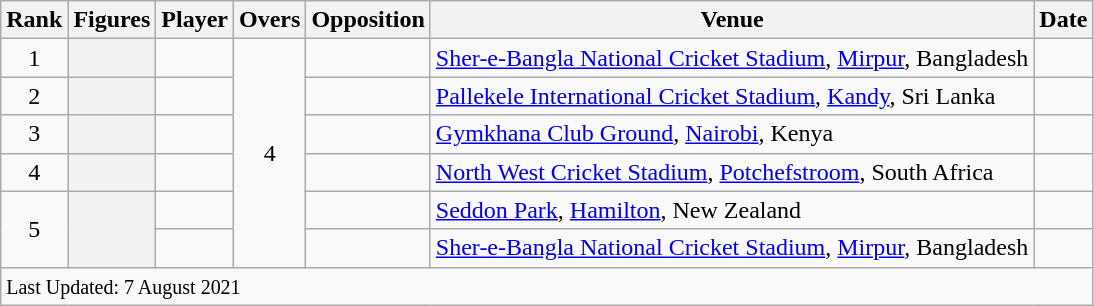<table class="wikitable plainrowheaders sortable">
<tr>
<th scope=col>Rank</th>
<th scope=col>Figures</th>
<th scope=col>Player</th>
<th scope=col>Overs</th>
<th scope=col>Opposition</th>
<th scope=col>Venue</th>
<th scope=col>Date</th>
</tr>
<tr>
<td align=center>1</td>
<th scope=row style=text-align:center;></th>
<td></td>
<td align=center rowspan=6>4</td>
<td></td>
<td><a href='#'>Sher-e-Bangla National Cricket Stadium</a>, <a href='#'>Mirpur</a>, Bangladesh</td>
<td> </td>
</tr>
<tr>
<td align=center>2</td>
<th scope=row style=text-align:center;></th>
<td></td>
<td></td>
<td><a href='#'>Pallekele International Cricket Stadium</a>, <a href='#'>Kandy</a>, Sri Lanka</td>
<td></td>
</tr>
<tr>
<td align=center>3</td>
<th scope=row style=text-align:center;></th>
<td></td>
<td></td>
<td><a href='#'>Gymkhana Club Ground</a>, <a href='#'>Nairobi</a>, Kenya</td>
<td></td>
</tr>
<tr>
<td align=center>4</td>
<th scope=row style=text-align:center;></th>
<td></td>
<td></td>
<td><a href='#'>North West Cricket Stadium</a>, <a href='#'>Potchefstroom</a>, South Africa</td>
<td></td>
</tr>
<tr>
<td align=center rowspan=2>5</td>
<th scope=row style=text-align:center; rowspan=2></th>
<td></td>
<td></td>
<td><a href='#'>Seddon Park</a>, <a href='#'>Hamilton</a>, New Zealand</td>
<td></td>
</tr>
<tr>
<td></td>
<td></td>
<td><a href='#'>Sher-e-Bangla National Cricket Stadium</a>, <a href='#'>Mirpur</a>, Bangladesh</td>
<td></td>
</tr>
<tr class=sortbottom>
<td colspan=7><small>Last Updated: 7 August 2021</small></td>
</tr>
</table>
